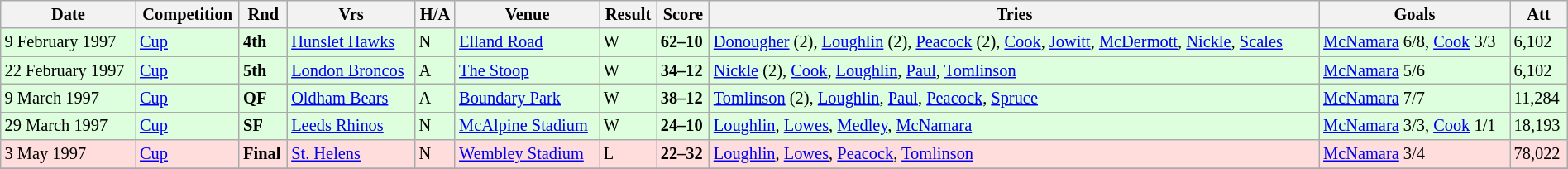<table class="wikitable" style="font-size:85%;" width="100%">
<tr>
<th>Date</th>
<th>Competition</th>
<th>Rnd</th>
<th>Vrs</th>
<th>H/A</th>
<th>Venue</th>
<th>Result</th>
<th>Score</th>
<th>Tries</th>
<th>Goals</th>
<th>Att</th>
</tr>
<tr style="background:#ddffdd;" width=20|>
<td>9 February 1997</td>
<td><a href='#'>Cup</a></td>
<td><strong>4th</strong></td>
<td><a href='#'>Hunslet Hawks</a></td>
<td>N</td>
<td><a href='#'>Elland Road</a></td>
<td>W</td>
<td><strong>62–10</strong></td>
<td><a href='#'>Donougher</a> (2), <a href='#'>Loughlin</a> (2), <a href='#'>Peacock</a> (2), <a href='#'>Cook</a>, <a href='#'>Jowitt</a>, <a href='#'>McDermott</a>, <a href='#'>Nickle</a>, <a href='#'>Scales</a></td>
<td><a href='#'>McNamara</a> 6/8, <a href='#'>Cook</a> 3/3</td>
<td>6,102</td>
</tr>
<tr style="background:#ddffdd;" width=20|>
<td>22 February 1997</td>
<td><a href='#'>Cup</a></td>
<td><strong>5th</strong></td>
<td><a href='#'>London Broncos</a></td>
<td>A</td>
<td><a href='#'>The Stoop</a></td>
<td>W</td>
<td><strong>34–12</strong></td>
<td><a href='#'>Nickle</a> (2), <a href='#'>Cook</a>, <a href='#'>Loughlin</a>, <a href='#'>Paul</a>, <a href='#'>Tomlinson</a></td>
<td><a href='#'>McNamara</a> 5/6</td>
<td>6,102</td>
</tr>
<tr style="background:#ddffdd;" width=20|>
<td>9 March 1997</td>
<td><a href='#'>Cup</a></td>
<td><strong>QF</strong></td>
<td><a href='#'>Oldham Bears</a></td>
<td>A</td>
<td><a href='#'>Boundary Park</a></td>
<td>W</td>
<td><strong>38–12</strong></td>
<td><a href='#'>Tomlinson</a> (2), <a href='#'>Loughlin</a>, <a href='#'>Paul</a>, <a href='#'>Peacock</a>, <a href='#'>Spruce</a></td>
<td><a href='#'>McNamara</a> 7/7</td>
<td>11,284</td>
</tr>
<tr style="background:#ddffdd;" width=20|>
<td>29 March 1997</td>
<td><a href='#'>Cup</a></td>
<td><strong>SF</strong></td>
<td><a href='#'>Leeds Rhinos</a></td>
<td>N</td>
<td><a href='#'>McAlpine Stadium</a></td>
<td>W</td>
<td><strong>24–10</strong></td>
<td><a href='#'>Loughlin</a>, <a href='#'>Lowes</a>, <a href='#'>Medley</a>, <a href='#'>McNamara</a></td>
<td><a href='#'>McNamara</a> 3/3, <a href='#'>Cook</a> 1/1</td>
<td>18,193</td>
</tr>
<tr style="background:#ffdddd;" width=20|>
<td>3 May 1997</td>
<td><a href='#'>Cup</a></td>
<td><strong>Final</strong></td>
<td><a href='#'>St. Helens</a></td>
<td>N</td>
<td><a href='#'>Wembley Stadium</a></td>
<td>L</td>
<td><strong>22–32</strong></td>
<td><a href='#'>Loughlin</a>, <a href='#'>Lowes</a>, <a href='#'>Peacock</a>, <a href='#'>Tomlinson</a></td>
<td><a href='#'>McNamara</a> 3/4</td>
<td>78,022</td>
</tr>
<tr>
</tr>
</table>
